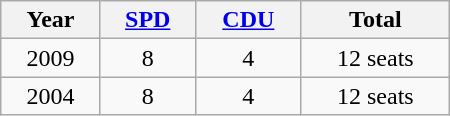<table class="wikitable" width="300">
<tr>
<th>Year</th>
<th><a href='#'>SPD</a></th>
<th><a href='#'>CDU</a></th>
<th>Total</th>
</tr>
<tr align="center">
<td>2009</td>
<td>8</td>
<td>4</td>
<td>12 seats</td>
</tr>
<tr align="center">
<td>2004</td>
<td>8</td>
<td>4</td>
<td>12 seats</td>
</tr>
</table>
